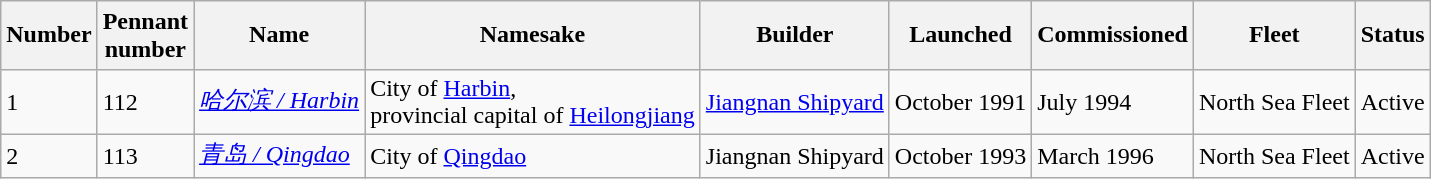<table class="wikitable">
<tr>
<th>Number</th>
<th style="line-height:1.2em;">Pennant <br>number</th>
<th>Name</th>
<th>Namesake</th>
<th>Builder</th>
<th>Launched</th>
<th>Commissioned</th>
<th>Fleet</th>
<th>Status</th>
</tr>
<tr>
<td>1</td>
<td>112</td>
<td><em><a href='#'>哈尔滨 / Harbin</a></em></td>
<td>City of <a href='#'>Harbin</a>, <br>provincial capital of <a href='#'>Heilongjiang</a></td>
<td><a href='#'>Jiangnan Shipyard</a></td>
<td>October 1991</td>
<td>July 1994</td>
<td>North Sea Fleet</td>
<td>Active</td>
</tr>
<tr>
<td>2</td>
<td>113</td>
<td><em><a href='#'>青岛 / Qingdao</a></em></td>
<td>City of <a href='#'>Qingdao</a></td>
<td>Jiangnan Shipyard</td>
<td>October 1993</td>
<td>March 1996</td>
<td>North Sea Fleet</td>
<td>Active</td>
</tr>
</table>
